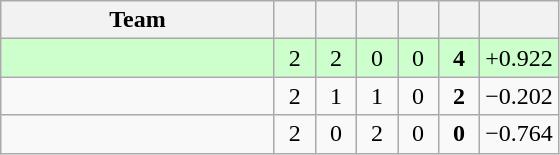<table class="wikitable" style="text-align:center;">
<tr>
<th width=175>Team</th>
<th style="width:20px;"></th>
<th style="width:20px;"></th>
<th style="width:20px;"></th>
<th style="width:20px;"></th>
<th style="width:20px;"></th>
<th style="width:20px;"></th>
</tr>
<tr style="background:#cfc">
<td align=left></td>
<td>2</td>
<td>2</td>
<td>0</td>
<td>0</td>
<td><strong>4</strong></td>
<td>+0.922</td>
</tr>
<tr>
<td align=left></td>
<td>2</td>
<td>1</td>
<td>1</td>
<td>0</td>
<td><strong>2</strong></td>
<td>−0.202</td>
</tr>
<tr>
<td align=left></td>
<td>2</td>
<td>0</td>
<td>2</td>
<td>0</td>
<td><strong>0</strong></td>
<td>−0.764</td>
</tr>
</table>
